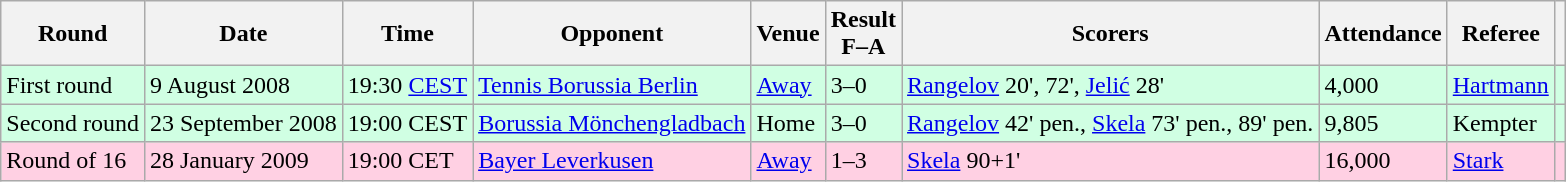<table class="wikitable">
<tr>
<th>Round</th>
<th>Date</th>
<th>Time</th>
<th>Opponent</th>
<th>Venue</th>
<th>Result<br>F–A</th>
<th class="unsortable">Scorers</th>
<th>Attendance</th>
<th>Referee</th>
<th class="unsortable"></th>
</tr>
<tr bgcolor="d0ffe3">
<td>First round</td>
<td>9 August 2008</td>
<td>19:30 <a href='#'>CEST</a></td>
<td><a href='#'>Tennis Borussia Berlin</a></td>
<td><a href='#'>Away</a></td>
<td>3–0</td>
<td><a href='#'>Rangelov</a> 20', 72', <a href='#'>Jelić</a> 28'</td>
<td>4,000</td>
<td><a href='#'>Hartmann</a></td>
<td></td>
</tr>
<tr bgcolor="d0ffe3">
<td>Second round</td>
<td>23 September 2008</td>
<td>19:00 CEST</td>
<td><a href='#'>Borussia Mönchengladbach</a></td>
<td>Home</td>
<td>3–0</td>
<td><a href='#'>Rangelov</a> 42' pen., <a href='#'>Skela</a> 73' pen., 89' pen.</td>
<td>9,805</td>
<td>Kempter</td>
<td></td>
</tr>
<tr bgcolor="ffd0e3">
<td>Round of 16</td>
<td>28 January 2009</td>
<td>19:00 CET</td>
<td><a href='#'>Bayer Leverkusen</a></td>
<td><a href='#'>Away</a></td>
<td>1–3</td>
<td><a href='#'>Skela</a> 90+1'</td>
<td>16,000</td>
<td><a href='#'>Stark</a></td>
<td></td>
</tr>
</table>
